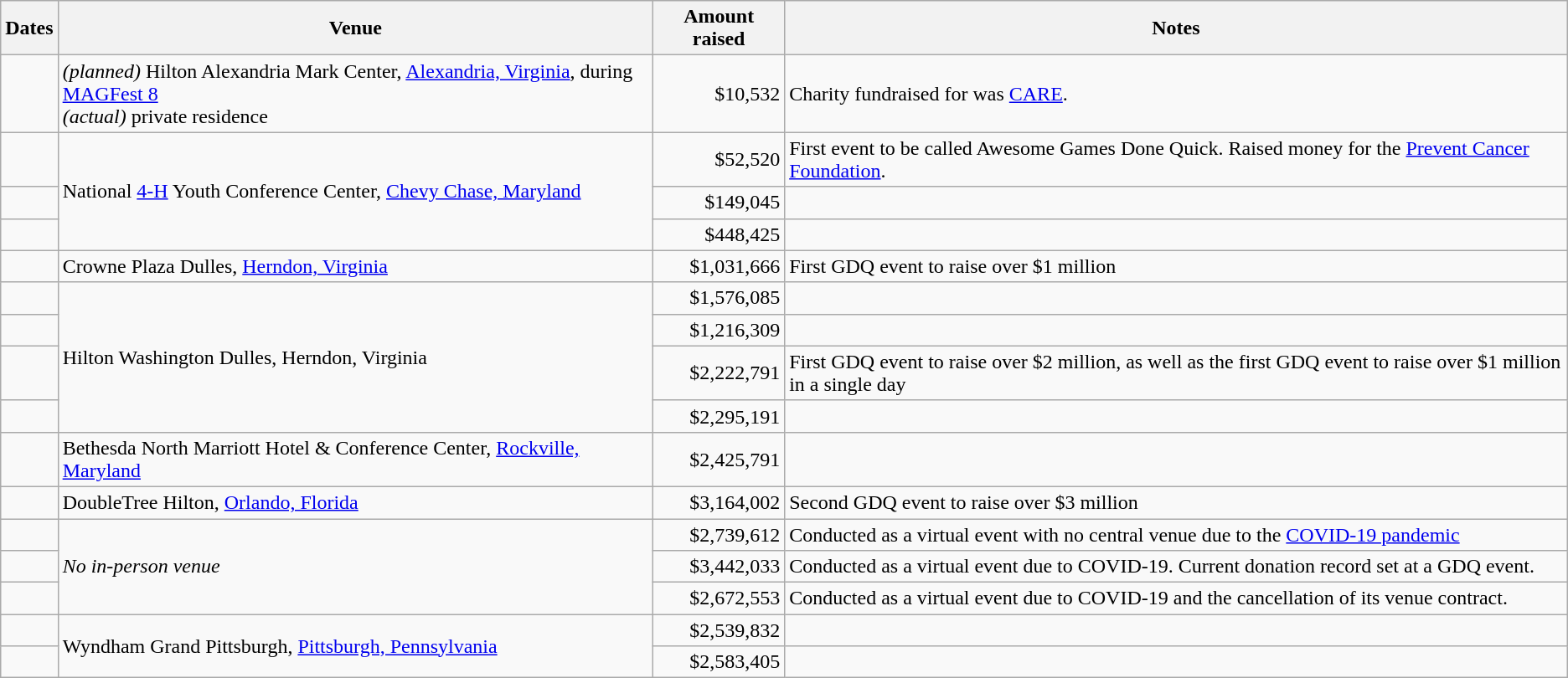<table class="wikitable">
<tr>
<th>Dates</th>
<th>Venue</th>
<th>Amount raised</th>
<th>Notes</th>
</tr>
<tr>
<td></td>
<td><em>(planned)</em> Hilton Alexandria Mark Center, <a href='#'>Alexandria, Virginia</a>, during <a href='#'>MAGFest 8</a><br><em>(actual)</em> private residence</td>
<td style="text-align: right;">$10,532</td>
<td>Charity fundraised for was <a href='#'>CARE</a>.</td>
</tr>
<tr>
<td></td>
<td rowspan="3">National <a href='#'>4-H</a> Youth Conference Center, <a href='#'>Chevy Chase, Maryland</a></td>
<td style="text-align: right;">$52,520</td>
<td>First event to be called Awesome Games Done Quick.  Raised money for the <a href='#'>Prevent Cancer Foundation</a>.</td>
</tr>
<tr>
<td></td>
<td style="text-align: right;">$149,045</td>
<td></td>
</tr>
<tr>
<td></td>
<td style="text-align: right;">$448,425</td>
<td></td>
</tr>
<tr>
<td></td>
<td>Crowne Plaza Dulles, <a href='#'>Herndon, Virginia</a></td>
<td style="text-align: right;">$1,031,666</td>
<td>First GDQ event to raise over $1 million</td>
</tr>
<tr>
<td></td>
<td rowspan="4">Hilton Washington Dulles, Herndon, Virginia</td>
<td style="text-align: right;">$1,576,085</td>
<td></td>
</tr>
<tr>
<td></td>
<td style="text-align: right;">$1,216,309</td>
<td></td>
</tr>
<tr>
<td></td>
<td style="text-align: right;">$2,222,791</td>
<td>First GDQ event to raise over $2 million, as well as the first GDQ event to raise over $1 million in a single day</td>
</tr>
<tr>
<td></td>
<td style="text-align: right;">$2,295,191</td>
<td></td>
</tr>
<tr>
<td></td>
<td>Bethesda North Marriott Hotel & Conference Center, <a href='#'>Rockville, Maryland</a></td>
<td style="text-align: right;">$2,425,791</td>
<td></td>
</tr>
<tr>
<td></td>
<td>DoubleTree Hilton, <a href='#'>Orlando, Florida</a></td>
<td style="text-align: right;">$3,164,002</td>
<td>Second GDQ event to raise over $3 million</td>
</tr>
<tr>
<td></td>
<td rowspan="3"><em>No in-person venue</em></td>
<td style="text-align: right;">$2,739,612</td>
<td>Conducted as a virtual event with no central venue due to the <a href='#'>COVID-19 pandemic</a></td>
</tr>
<tr>
<td></td>
<td style="text-align: right;">$3,442,033</td>
<td>Conducted as a virtual event due to COVID-19. Current donation record set at a GDQ event.</td>
</tr>
<tr>
<td></td>
<td style="text-align: right;">$2,672,553</td>
<td>Conducted as a virtual event due to COVID-19 and the cancellation of its venue contract.</td>
</tr>
<tr>
<td></td>
<td rowspan="2">Wyndham Grand Pittsburgh, <a href='#'>Pittsburgh, Pennsylvania</a></td>
<td style="text-align: right;">$2,539,832</td>
<td></td>
</tr>
<tr>
<td></td>
<td style="text-align: right;">$2,583,405</td>
</tr>
</table>
